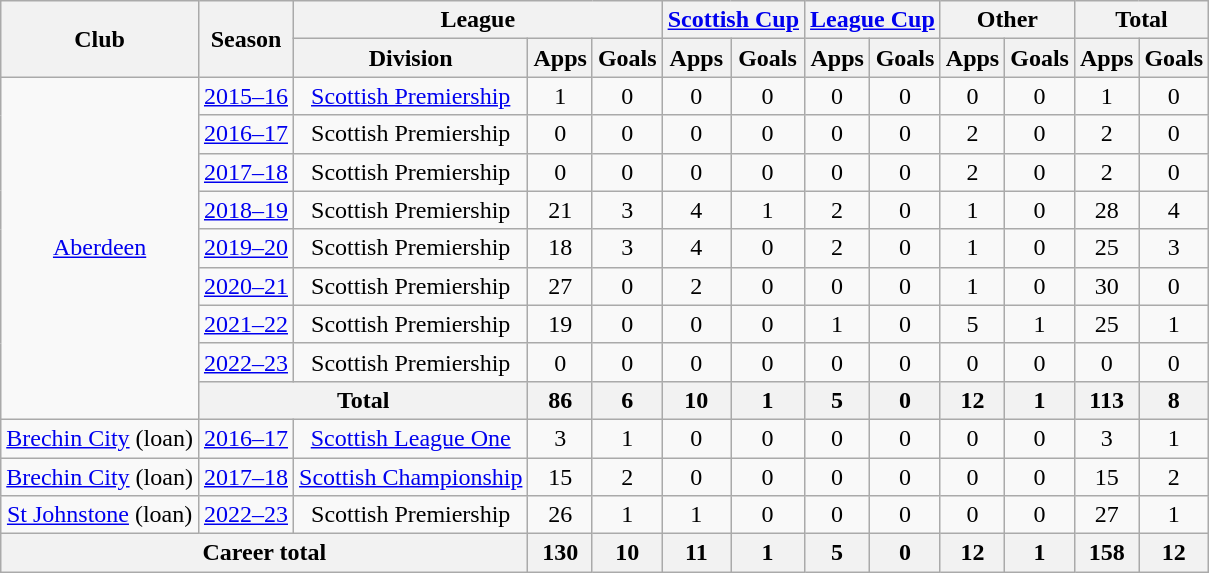<table class="wikitable" style="text-align: center">
<tr>
<th rowspan="2">Club</th>
<th rowspan="2">Season</th>
<th colspan="3">League</th>
<th colspan="2"><a href='#'>Scottish Cup</a></th>
<th colspan="2"><a href='#'>League Cup</a></th>
<th colspan="2">Other</th>
<th colspan="2">Total</th>
</tr>
<tr>
<th>Division</th>
<th>Apps</th>
<th>Goals</th>
<th>Apps</th>
<th>Goals</th>
<th>Apps</th>
<th>Goals</th>
<th>Apps</th>
<th>Goals</th>
<th>Apps</th>
<th>Goals</th>
</tr>
<tr>
<td rowspan="9"><a href='#'>Aberdeen</a></td>
<td><a href='#'>2015–16</a></td>
<td><a href='#'>Scottish Premiership</a></td>
<td>1</td>
<td>0</td>
<td>0</td>
<td>0</td>
<td>0</td>
<td>0</td>
<td>0</td>
<td>0</td>
<td>1</td>
<td>0</td>
</tr>
<tr>
<td><a href='#'>2016–17</a></td>
<td>Scottish Premiership</td>
<td>0</td>
<td>0</td>
<td>0</td>
<td>0</td>
<td>0</td>
<td>0</td>
<td>2</td>
<td>0</td>
<td>2</td>
<td>0</td>
</tr>
<tr>
<td><a href='#'>2017–18</a></td>
<td>Scottish Premiership</td>
<td>0</td>
<td>0</td>
<td>0</td>
<td>0</td>
<td>0</td>
<td>0</td>
<td>2</td>
<td>0</td>
<td>2</td>
<td>0</td>
</tr>
<tr>
<td><a href='#'>2018–19</a></td>
<td>Scottish Premiership</td>
<td>21</td>
<td>3</td>
<td>4</td>
<td>1</td>
<td>2</td>
<td>0</td>
<td>1</td>
<td>0</td>
<td>28</td>
<td>4</td>
</tr>
<tr>
<td><a href='#'>2019–20</a></td>
<td>Scottish Premiership</td>
<td>18</td>
<td>3</td>
<td>4</td>
<td>0</td>
<td>2</td>
<td>0</td>
<td>1</td>
<td>0</td>
<td>25</td>
<td>3</td>
</tr>
<tr>
<td><a href='#'>2020–21</a></td>
<td>Scottish Premiership</td>
<td>27</td>
<td>0</td>
<td>2</td>
<td>0</td>
<td>0</td>
<td>0</td>
<td>1</td>
<td>0</td>
<td>30</td>
<td>0</td>
</tr>
<tr>
<td><a href='#'>2021–22</a></td>
<td>Scottish Premiership</td>
<td>19</td>
<td>0</td>
<td>0</td>
<td>0</td>
<td>1</td>
<td>0</td>
<td>5</td>
<td>1</td>
<td>25</td>
<td>1</td>
</tr>
<tr>
<td><a href='#'>2022–23</a></td>
<td>Scottish Premiership</td>
<td>0</td>
<td>0</td>
<td>0</td>
<td>0</td>
<td>0</td>
<td>0</td>
<td>0</td>
<td>0</td>
<td>0</td>
<td>0</td>
</tr>
<tr>
<th colspan="2">Total</th>
<th>86</th>
<th>6</th>
<th>10</th>
<th>1</th>
<th>5</th>
<th>0</th>
<th>12</th>
<th>1</th>
<th>113</th>
<th>8</th>
</tr>
<tr>
<td><a href='#'>Brechin City</a> (loan)</td>
<td><a href='#'>2016–17</a></td>
<td><a href='#'>Scottish League One</a></td>
<td>3</td>
<td>1</td>
<td>0</td>
<td>0</td>
<td>0</td>
<td>0</td>
<td>0</td>
<td>0</td>
<td>3</td>
<td>1</td>
</tr>
<tr>
<td><a href='#'>Brechin City</a> (loan)</td>
<td><a href='#'>2017–18</a></td>
<td><a href='#'>Scottish Championship</a></td>
<td>15</td>
<td>2</td>
<td>0</td>
<td>0</td>
<td>0</td>
<td>0</td>
<td>0</td>
<td>0</td>
<td>15</td>
<td>2</td>
</tr>
<tr>
<td><a href='#'>St Johnstone</a> (loan)</td>
<td><a href='#'>2022–23</a></td>
<td>Scottish Premiership</td>
<td>26</td>
<td>1</td>
<td>1</td>
<td>0</td>
<td>0</td>
<td>0</td>
<td>0</td>
<td>0</td>
<td>27</td>
<td>1</td>
</tr>
<tr>
<th colspan="3">Career total</th>
<th>130</th>
<th>10</th>
<th>11</th>
<th>1</th>
<th>5</th>
<th>0</th>
<th>12</th>
<th>1</th>
<th>158</th>
<th>12</th>
</tr>
</table>
